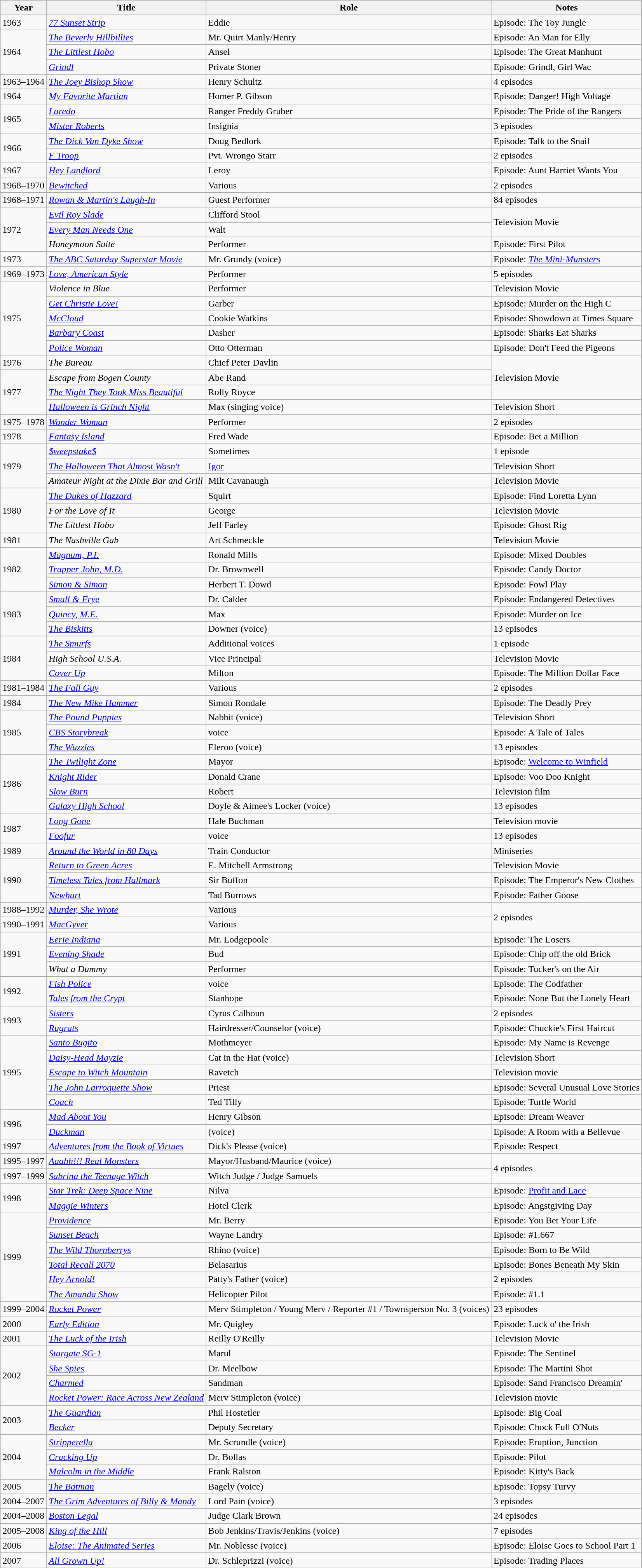<table class="wikitable">
<tr>
<th>Year</th>
<th>Title</th>
<th>Role</th>
<th>Notes</th>
</tr>
<tr>
<td>1963</td>
<td><em><a href='#'>77 Sunset Strip</a></em></td>
<td>Eddie</td>
<td>Episode: The Toy Jungle</td>
</tr>
<tr>
<td rowspan="3">1964</td>
<td><em><a href='#'>The Beverly Hillbillies</a></em></td>
<td>Mr. Quirt Manly/Henry</td>
<td>Episode: An Man for Elly</td>
</tr>
<tr>
<td><em><a href='#'>The Littlest Hobo</a></em></td>
<td>Ansel</td>
<td>Episode: The Great Manhunt</td>
</tr>
<tr>
<td><em><a href='#'>Grindl</a></em></td>
<td>Private Stoner</td>
<td>Episode: Grindl, Girl Wac</td>
</tr>
<tr>
<td>1963–1964</td>
<td><em><a href='#'>The Joey Bishop Show</a></em></td>
<td>Henry Schultz</td>
<td>4 episodes</td>
</tr>
<tr>
<td>1964</td>
<td><em><a href='#'>My Favorite Martian</a></em></td>
<td>Homer P. Gibson</td>
<td>Episode: Danger! High Voltage</td>
</tr>
<tr>
<td rowspan="2">1965</td>
<td><em><a href='#'>Laredo</a></em></td>
<td>Ranger Freddy Gruber</td>
<td>Episode: The Pride of the Rangers</td>
</tr>
<tr>
<td><em><a href='#'>Mister Roberts</a></em></td>
<td>Insignia</td>
<td>3 episodes</td>
</tr>
<tr>
<td rowspan="2">1966</td>
<td><em><a href='#'>The Dick Van Dyke Show</a></em></td>
<td>Doug Bedlork</td>
<td>Episode: Talk to the Snail</td>
</tr>
<tr>
<td><em><a href='#'>F Troop</a></em></td>
<td>Pvt. Wrongo Starr</td>
<td>2 episodes</td>
</tr>
<tr>
<td>1967</td>
<td><em><a href='#'>Hey Landlord</a></em></td>
<td>Leroy</td>
<td>Episode: Aunt Harriet Wants You</td>
</tr>
<tr>
<td>1968–1970</td>
<td><em><a href='#'>Bewitched</a></em></td>
<td>Various</td>
<td>2 episodes</td>
</tr>
<tr>
<td>1968–1971</td>
<td><em><a href='#'>Rowan & Martin's Laugh-In</a></em></td>
<td>Guest Performer</td>
<td>84 episodes</td>
</tr>
<tr>
<td rowspan="3">1972</td>
<td><em><a href='#'>Evil Roy Slade</a></em></td>
<td>Clifford Stool</td>
<td rowspan="2">Television Movie</td>
</tr>
<tr>
<td><em><a href='#'>Every Man Needs One</a></em></td>
<td>Walt</td>
</tr>
<tr>
<td><em>Honeymoon Suite</em></td>
<td>Performer</td>
<td>Episode: First Pilot</td>
</tr>
<tr>
<td>1973</td>
<td><em><a href='#'>The ABC Saturday Superstar Movie</a></em></td>
<td>Mr. Grundy (voice)</td>
<td>Episode: <em><a href='#'>The Mini-Munsters</a></em></td>
</tr>
<tr>
<td>1969–1973</td>
<td><em><a href='#'>Love, American Style</a></em></td>
<td>Performer</td>
<td>5 episodes</td>
</tr>
<tr>
<td rowspan="5">1975</td>
<td><em>Violence in Blue</em></td>
<td>Performer</td>
<td>Television Movie</td>
</tr>
<tr>
<td><em><a href='#'>Get Christie Love!</a></em></td>
<td>Garber</td>
<td>Episode: Murder on the High C</td>
</tr>
<tr>
<td><em><a href='#'>McCloud</a></em></td>
<td>Cookie Watkins</td>
<td>Episode: Showdown at Times Square</td>
</tr>
<tr>
<td><em><a href='#'>Barbary Coast</a></em></td>
<td>Dasher</td>
<td>Episode: Sharks Eat Sharks</td>
</tr>
<tr>
<td><em><a href='#'>Police Woman</a></em></td>
<td>Otto Otterman</td>
<td>Episode: Don't Feed the Pigeons</td>
</tr>
<tr>
<td>1976</td>
<td><em>The Bureau</em></td>
<td>Chief Peter Davlin</td>
<td rowspan="3">Television Movie</td>
</tr>
<tr>
<td rowspan="3">1977</td>
<td><em>Escape from Bogen County</em></td>
<td>Abe Rand</td>
</tr>
<tr>
<td><em><a href='#'>The Night They Took Miss Beautiful</a></em></td>
<td>Rolly Royce</td>
</tr>
<tr>
<td><em><a href='#'>Halloween is Grinch Night</a></em></td>
<td>Max (singing voice)</td>
<td>Television Short</td>
</tr>
<tr>
<td>1975–1978</td>
<td><em><a href='#'>Wonder Woman</a></em></td>
<td>Performer</td>
<td>2 episodes</td>
</tr>
<tr>
<td>1978</td>
<td><em><a href='#'>Fantasy Island</a></em></td>
<td>Fred Wade</td>
<td>Episode: Bet a Million</td>
</tr>
<tr>
<td rowspan="3">1979</td>
<td><em><a href='#'>$weepstake$</a></em></td>
<td>Sometimes</td>
<td>1 episode</td>
</tr>
<tr>
<td><em><a href='#'>The Halloween That Almost Wasn't</a></em></td>
<td><a href='#'>Igor</a></td>
<td>Television Short</td>
</tr>
<tr>
<td><em>Amateur Night at the Dixie Bar and Grill</em></td>
<td>Milt Cavanaugh</td>
<td>Television Movie</td>
</tr>
<tr>
<td rowspan="3">1980</td>
<td><em><a href='#'>The Dukes of Hazzard</a></em></td>
<td>Squirt</td>
<td>Episode: Find Loretta Lynn</td>
</tr>
<tr>
<td><em>For the Love of It</em></td>
<td>George</td>
<td>Television Movie</td>
</tr>
<tr>
<td><em>The Littlest Hobo</em></td>
<td>Jeff Farley</td>
<td>Episode: Ghost Rig</td>
</tr>
<tr>
<td>1981</td>
<td><em>The Nashville Gab</em></td>
<td>Art Schmeckle</td>
<td>Television Movie</td>
</tr>
<tr>
<td rowspan="3">1982</td>
<td><em><a href='#'>Magnum, P.I.</a></em></td>
<td>Ronald Mills</td>
<td>Episode: Mixed Doubles</td>
</tr>
<tr>
<td><em><a href='#'>Trapper John, M.D.</a></em></td>
<td>Dr. Brownwell</td>
<td>Episode: Candy Doctor</td>
</tr>
<tr>
<td><em><a href='#'>Simon & Simon</a></em></td>
<td>Herbert T. Dowd</td>
<td>Episode: Fowl Play</td>
</tr>
<tr>
<td rowspan="3">1983</td>
<td><em><a href='#'>Small & Frye</a></em></td>
<td>Dr. Calder</td>
<td>Episode: Endangered Detectives</td>
</tr>
<tr>
<td><em><a href='#'>Quincy, M.E.</a></em></td>
<td>Max</td>
<td>Episode: Murder on Ice</td>
</tr>
<tr>
<td><em><a href='#'>The Biskitts</a></em></td>
<td>Downer (voice)</td>
<td>13 episodes</td>
</tr>
<tr>
<td rowspan="3">1984</td>
<td><em><a href='#'>The Smurfs</a></em></td>
<td>Additional voices</td>
<td>1 episode</td>
</tr>
<tr>
<td><em>High School U.S.A.</em></td>
<td>Vice Principal</td>
<td>Television Movie</td>
</tr>
<tr>
<td><em><a href='#'>Cover Up</a></em></td>
<td>Milton</td>
<td>Episode: The Million Dollar Face</td>
</tr>
<tr>
<td>1981–1984</td>
<td><em><a href='#'>The Fall Guy</a></em></td>
<td>Various</td>
<td>2 episodes</td>
</tr>
<tr>
<td>1984</td>
<td><em><a href='#'>The New Mike Hammer</a></em></td>
<td>Simon Rondale</td>
<td>Episode: The Deadly Prey</td>
</tr>
<tr>
<td rowspan="3">1985</td>
<td><em><a href='#'>The Pound Puppies</a></em></td>
<td>Nabbit (voice)</td>
<td>Television Short</td>
</tr>
<tr>
<td><em><a href='#'>CBS Storybreak</a></em></td>
<td>voice</td>
<td>Episode: A Tale of Tales</td>
</tr>
<tr>
<td><em><a href='#'>The Wuzzles</a></em></td>
<td>Eleroo (voice)</td>
<td>13 episodes</td>
</tr>
<tr>
<td rowspan="4">1986</td>
<td><em><a href='#'>The Twilight Zone</a></em></td>
<td>Mayor</td>
<td>Episode: <a href='#'>Welcome to Winfield</a></td>
</tr>
<tr>
<td><em><a href='#'>Knight Rider</a></em></td>
<td>Donald Crane</td>
<td>Episode: Voo Doo Knight</td>
</tr>
<tr>
<td><em><a href='#'>Slow Burn</a></em></td>
<td>Robert</td>
<td>Television film</td>
</tr>
<tr>
<td><em><a href='#'>Galaxy High School</a></em></td>
<td>Doyle & Aimee's Locker (voice)</td>
<td>13 episodes</td>
</tr>
<tr>
<td rowspan="2">1987</td>
<td><em><a href='#'>Long Gone</a></em></td>
<td>Hale Buchman</td>
<td>Television movie</td>
</tr>
<tr>
<td><em><a href='#'>Foofur</a></em></td>
<td>voice</td>
<td>13 episodes</td>
</tr>
<tr>
<td>1989</td>
<td><em><a href='#'>Around the World in 80 Days</a></em></td>
<td>Train Conductor</td>
<td>Miniseries</td>
</tr>
<tr>
<td rowspan="3">1990</td>
<td><em><a href='#'>Return to Green Acres</a></em></td>
<td>E. Mitchell Armstrong</td>
<td>Television Movie</td>
</tr>
<tr>
<td><em><a href='#'>Timeless Tales from Hallmark</a></em></td>
<td>Sir Buffon</td>
<td>Episode: The Emperor's New Clothes</td>
</tr>
<tr>
<td><em><a href='#'>Newhart</a></em></td>
<td>Tad Burrows</td>
<td>Episode: Father Goose</td>
</tr>
<tr>
<td>1988–1992</td>
<td><em><a href='#'>Murder, She Wrote</a></em></td>
<td>Various</td>
<td rowspan="2">2 episodes</td>
</tr>
<tr>
<td>1990–1991</td>
<td><em><a href='#'>MacGyver</a></em></td>
<td>Various</td>
</tr>
<tr>
<td rowspan="3">1991</td>
<td><em><a href='#'>Eerie Indiana</a></em></td>
<td>Mr. Lodgepoole</td>
<td>Episode: The Losers</td>
</tr>
<tr>
<td><em><a href='#'>Evening Shade</a></em></td>
<td>Bud</td>
<td>Episode: Chip off the old Brick</td>
</tr>
<tr>
<td><em>What a Dummy</em></td>
<td>Performer</td>
<td>Episode: Tucker's on the Air</td>
</tr>
<tr>
<td rowspan="2">1992</td>
<td><em><a href='#'>Fish Police</a></em></td>
<td>voice</td>
<td>Episode: The Codfather</td>
</tr>
<tr>
<td><em><a href='#'>Tales from the Crypt</a></em></td>
<td>Stanhope</td>
<td>Episode: None But the Lonely Heart</td>
</tr>
<tr>
<td rowspan="2">1993</td>
<td><em><a href='#'>Sisters</a></em></td>
<td>Cyrus Calhoun</td>
<td>2 episodes</td>
</tr>
<tr>
<td><em><a href='#'>Rugrats</a></em></td>
<td>Hairdresser/Counselor (voice)</td>
<td>Episode: Chuckie's First Haircut</td>
</tr>
<tr>
<td rowspan="5">1995</td>
<td><em><a href='#'>Santo Bugito</a></em></td>
<td>Mothmeyer</td>
<td>Episode: My Name is Revenge</td>
</tr>
<tr>
<td><em><a href='#'>Daisy-Head Mayzie</a></em></td>
<td>Cat in the Hat (voice)</td>
<td>Television Short</td>
</tr>
<tr>
<td><em><a href='#'>Escape to Witch Mountain</a></em></td>
<td>Ravetch</td>
<td>Television movie</td>
</tr>
<tr>
<td><em><a href='#'>The John Larroquette Show</a></em></td>
<td>Priest</td>
<td>Episode: Several Unusual Love Stories</td>
</tr>
<tr>
<td><em><a href='#'>Coach</a></em></td>
<td>Ted Tilly</td>
<td>Episode: Turtle World</td>
</tr>
<tr>
<td rowspan="2">1996</td>
<td><em><a href='#'>Mad About You</a></em></td>
<td>Henry Gibson</td>
<td>Episode: Dream Weaver</td>
</tr>
<tr>
<td><em><a href='#'>Duckman</a></em></td>
<td>(voice)</td>
<td>Episode: A Room with a Bellevue</td>
</tr>
<tr>
<td>1997</td>
<td><em><a href='#'>Adventures from the Book of Virtues</a></em></td>
<td>Dick's Please (voice)</td>
<td>Episode: Respect</td>
</tr>
<tr>
<td>1995–1997</td>
<td><em><a href='#'>Aaahh!!! Real Monsters</a></em></td>
<td>Mayor/Husband/Maurice (voice)</td>
<td rowspan="2">4 episodes</td>
</tr>
<tr>
<td>1997–1999</td>
<td><em><a href='#'>Sabrina the Teenage Witch</a></em></td>
<td>Witch Judge / Judge Samuels</td>
</tr>
<tr>
<td rowspan="2">1998</td>
<td><em><a href='#'>Star Trek: Deep Space Nine</a></em></td>
<td>Nilva</td>
<td>Episode: <a href='#'>Profit and Lace</a></td>
</tr>
<tr>
<td><em><a href='#'>Maggie Winters</a></em></td>
<td>Hotel Clerk</td>
<td>Episode: Angstgiving Day</td>
</tr>
<tr>
<td rowspan="6">1999</td>
<td><em><a href='#'>Providence</a></em></td>
<td>Mr. Berry</td>
<td>Episode: You Bet Your Life</td>
</tr>
<tr>
<td><em><a href='#'>Sunset Beach</a></em></td>
<td>Wayne Landry</td>
<td>Episode: #1.667</td>
</tr>
<tr>
<td><em><a href='#'>The Wild Thornberrys</a></em></td>
<td>Rhino (voice)</td>
<td>Episode: Born to Be Wild</td>
</tr>
<tr>
<td><em><a href='#'>Total Recall 2070</a></em></td>
<td>Belasarius</td>
<td>Episode: Bones Beneath My Skin</td>
</tr>
<tr>
<td><em><a href='#'>Hey Arnold!</a></em></td>
<td>Patty's Father (voice)</td>
<td>2 episodes</td>
</tr>
<tr>
<td><em><a href='#'>The Amanda Show</a></em></td>
<td>Helicopter Pilot</td>
<td>Episode: #1.1</td>
</tr>
<tr>
<td>1999–2004</td>
<td><em><a href='#'>Rocket Power</a></em></td>
<td>Merv Stimpleton / Young Merv / Reporter #1 / Townsperson No. 3 (voices)</td>
<td>23 episodes</td>
</tr>
<tr>
<td>2000</td>
<td><em><a href='#'>Early Edition</a></em></td>
<td>Mr. Quigley</td>
<td>Episode: Luck o' the Irish</td>
</tr>
<tr>
<td>2001</td>
<td><em><a href='#'>The Luck of the Irish</a></em></td>
<td>Reilly O'Reilly</td>
<td>Television Movie</td>
</tr>
<tr>
<td rowspan="4">2002</td>
<td><em><a href='#'>Stargate SG-1</a></em></td>
<td>Marul</td>
<td>Episode: The Sentinel</td>
</tr>
<tr>
<td><em><a href='#'>She Spies</a></em></td>
<td>Dr. Meelbow</td>
<td>Episode: The Martini Shot</td>
</tr>
<tr>
<td><em><a href='#'>Charmed</a></em></td>
<td>Sandman</td>
<td>Episode: Sand Francisco Dreamin'</td>
</tr>
<tr>
<td><em><a href='#'>Rocket Power: Race Across New Zealand</a></em></td>
<td>Merv Stimpleton (voice)</td>
<td>Television movie</td>
</tr>
<tr>
<td rowspan="2">2003</td>
<td><em><a href='#'>The Guardian</a></em></td>
<td>Phil Hostetler</td>
<td>Episode: Big Coal</td>
</tr>
<tr>
<td><em><a href='#'>Becker</a></em></td>
<td>Deputy Secretary</td>
<td>Episode: Chock Full O'Nuts</td>
</tr>
<tr>
<td rowspan="3">2004</td>
<td><em><a href='#'>Stripperella</a></em></td>
<td>Mr. Scrundle (voice)</td>
<td>Episode: Eruption, Junction</td>
</tr>
<tr>
<td><em><a href='#'>Cracking Up</a></em></td>
<td>Dr. Bollas</td>
<td>Episode: Pilot</td>
</tr>
<tr>
<td><em><a href='#'>Malcolm in the Middle</a></em></td>
<td>Frank Ralston</td>
<td>Episode: Kitty's Back</td>
</tr>
<tr>
<td>2005</td>
<td><em><a href='#'>The Batman</a></em></td>
<td>Bagely (voice)</td>
<td>Episode: Topsy Turvy</td>
</tr>
<tr>
<td>2004–2007</td>
<td><em><a href='#'>The Grim Adventures of Billy & Mandy</a></em></td>
<td>Lord Pain (voice)</td>
<td>3 episodes</td>
</tr>
<tr>
<td>2004–2008</td>
<td><em><a href='#'>Boston Legal</a></em></td>
<td>Judge Clark Brown</td>
<td>24 episodes</td>
</tr>
<tr>
<td>2005–2008</td>
<td><em><a href='#'>King of the Hill</a></em></td>
<td>Bob Jenkins/Travis/Jenkins (voice)</td>
<td>7 episodes</td>
</tr>
<tr>
<td>2006</td>
<td><em><a href='#'>Eloise: The Animated Series</a></em></td>
<td>Mr. Noblesse (voice)</td>
<td>Episode: Eloise Goes to School Part 1</td>
</tr>
<tr>
<td>2007</td>
<td><em><a href='#'>All Grown Up!</a></em></td>
<td>Dr. Schleprizzi (voice)</td>
<td>Episode: Trading Places</td>
</tr>
</table>
